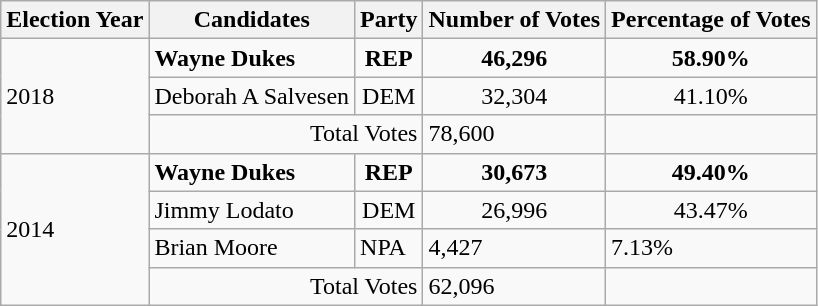<table class="wikitable">
<tr>
<th>Election Year</th>
<th>Candidates</th>
<th>Party</th>
<th>Number of Votes</th>
<th>Percentage of Votes</th>
</tr>
<tr>
<td rowspan="3">2018</td>
<td style="text-align:left;" ><strong>Wayne Dukes</strong></td>
<td style="text-align:center;" ><strong>REP</strong></td>
<td style="text-align:center;" ><strong>46,296</strong></td>
<td style="text-align:center;" ><strong>58.90%</strong></td>
</tr>
<tr>
<td style="text-align:left;" >Deborah A Salvesen</td>
<td style="text-align:center;" >DEM</td>
<td style="text-align:center;" >32,304</td>
<td style="text-align:center;" >41.10%</td>
</tr>
<tr>
<td style="text-align:right;" colspan="2">Total Votes</td>
<td>78,600</td>
<td></td>
</tr>
<tr>
<td rowspan="4">2014</td>
<td style="text-align:left;" ><strong>Wayne Dukes</strong></td>
<td style="text-align:center;" ><strong>REP</strong></td>
<td style="text-align:center;" ><strong>30,673</strong></td>
<td style="text-align:center;" ><strong>49.40%</strong></td>
</tr>
<tr>
<td style="text-align:left;" >Jimmy Lodato</td>
<td style="text-align:center;" >DEM</td>
<td style="text-align:center;" >26,996</td>
<td style="text-align:center;" >43.47%</td>
</tr>
<tr>
<td>Brian Moore</td>
<td>NPA</td>
<td>4,427</td>
<td>7.13%</td>
</tr>
<tr>
<td style="text-align:right;" colspan="2">Total Votes</td>
<td>62,096</td>
<td></td>
</tr>
</table>
